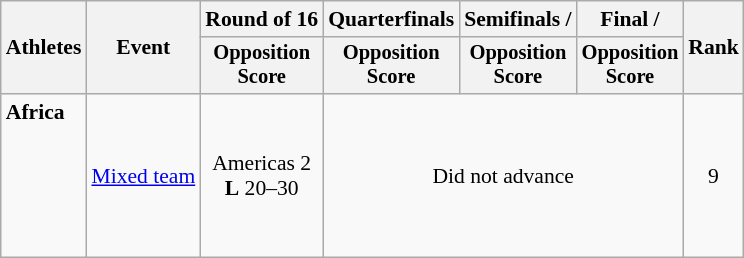<table class=wikitable style="font-size:90%">
<tr>
<th rowspan="2">Athletes</th>
<th rowspan="2">Event</th>
<th>Round of 16</th>
<th>Quarterfinals</th>
<th>Semifinals / </th>
<th>Final / </th>
<th rowspan=2>Rank</th>
</tr>
<tr style="font-size:95%">
<th>Opposition<br>Score</th>
<th>Opposition<br>Score</th>
<th>Opposition<br>Score</th>
<th>Opposition<br>Score</th>
</tr>
<tr align=center>
<td align=left><strong>Africa</strong><br><br><br><br><br><br></td>
<td align=left><a href='#'>Mixed team</a></td>
<td>Americas 2<br><strong>L</strong> 20–30</td>
<td colspan=3>Did not advance</td>
<td>9</td>
</tr>
</table>
